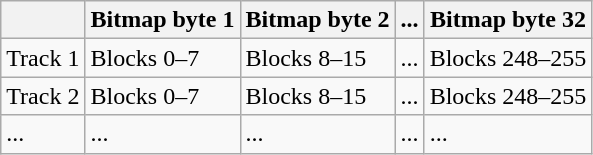<table class="wikitable">
<tr>
<th></th>
<th>Bitmap byte 1</th>
<th>Bitmap byte 2</th>
<th>...</th>
<th>Bitmap byte 32</th>
</tr>
<tr>
<td>Track 1</td>
<td>Blocks 0–7</td>
<td>Blocks 8–15</td>
<td>...</td>
<td>Blocks 248–255</td>
</tr>
<tr>
<td>Track 2</td>
<td>Blocks 0–7</td>
<td>Blocks 8–15</td>
<td>...</td>
<td>Blocks 248–255</td>
</tr>
<tr>
<td>...</td>
<td>...</td>
<td>...</td>
<td>...</td>
<td>...</td>
</tr>
</table>
